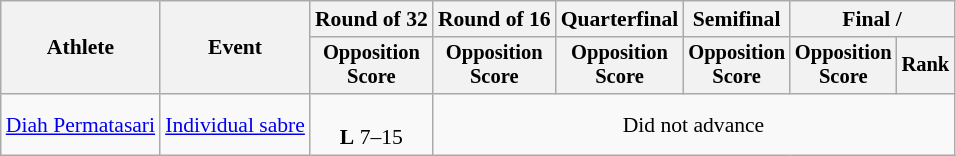<table class="wikitable" style="font-size:90%">
<tr>
<th rowspan="2">Athlete</th>
<th rowspan="2">Event</th>
<th>Round of 32</th>
<th>Round of 16</th>
<th>Quarterfinal</th>
<th>Semifinal</th>
<th colspan=2>Final / </th>
</tr>
<tr style="font-size:95%">
<th>Opposition <br> Score</th>
<th>Opposition <br> Score</th>
<th>Opposition <br> Score</th>
<th>Opposition <br> Score</th>
<th>Opposition <br> Score</th>
<th>Rank</th>
</tr>
<tr align=center>
<td align=left><a href='#'>Diah Permatasari</a></td>
<td align=left><a href='#'>Individual sabre</a></td>
<td> <br> <strong>L</strong> 7–15</td>
<td colspan=5>Did not advance</td>
</tr>
</table>
